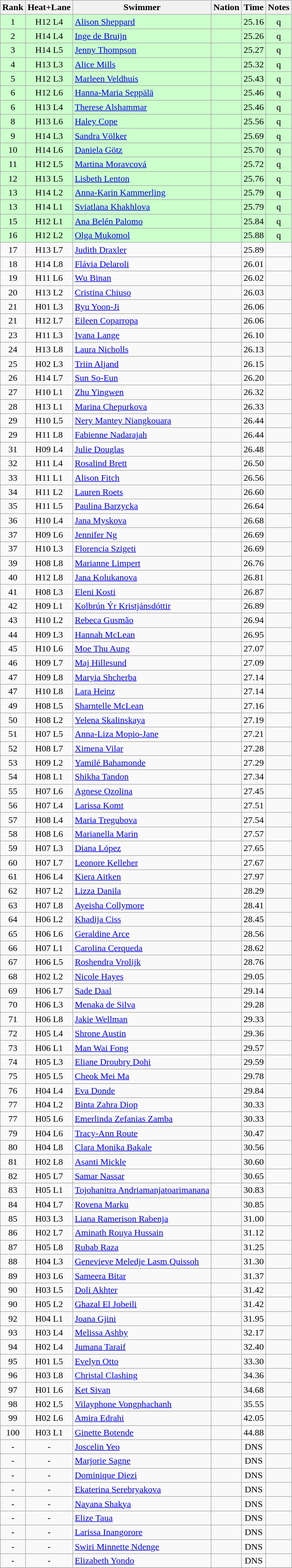<table class="wikitable sortable" style="text-align:center">
<tr>
<th>Rank</th>
<th>Heat+Lane</th>
<th>Swimmer</th>
<th>Nation</th>
<th>Time</th>
<th>Notes</th>
</tr>
<tr bgcolor=ccffcc>
<td>1</td>
<td>H12 L4</td>
<td align=left><a href='#'>Alison Sheppard</a></td>
<td align=left></td>
<td>25.16</td>
<td>q</td>
</tr>
<tr bgcolor=ccffcc>
<td>2</td>
<td>H14 L4</td>
<td align=left><a href='#'>Inge de Bruijn</a></td>
<td align=left></td>
<td>25.26</td>
<td>q</td>
</tr>
<tr bgcolor=ccffcc>
<td>3</td>
<td>H14 L5</td>
<td align=left><a href='#'>Jenny Thompson</a></td>
<td align=left></td>
<td>25.27</td>
<td>q</td>
</tr>
<tr bgcolor=ccffcc>
<td>4</td>
<td>H13 L3</td>
<td align=left><a href='#'>Alice Mills</a></td>
<td align=left></td>
<td>25.32</td>
<td>q</td>
</tr>
<tr bgcolor=ccffcc>
<td>5</td>
<td>H12 L3</td>
<td align=left><a href='#'>Marleen Veldhuis</a></td>
<td align=left></td>
<td>25.43</td>
<td>q</td>
</tr>
<tr bgcolor=ccffcc>
<td>6</td>
<td>H12 L6</td>
<td align=left><a href='#'>Hanna-Maria Seppälä</a></td>
<td align=left></td>
<td>25.46</td>
<td>q</td>
</tr>
<tr bgcolor=ccffcc>
<td>6</td>
<td>H13 L4</td>
<td align=left><a href='#'>Therese Alshammar</a></td>
<td align=left></td>
<td>25.46</td>
<td>q</td>
</tr>
<tr bgcolor=ccffcc>
<td>8</td>
<td>H13 L6</td>
<td align=left><a href='#'>Haley Cope</a></td>
<td align=left></td>
<td>25.56</td>
<td>q</td>
</tr>
<tr bgcolor=ccffcc>
<td>9</td>
<td>H14 L3</td>
<td align=left><a href='#'>Sandra Völker</a></td>
<td align=left></td>
<td>25.69</td>
<td>q</td>
</tr>
<tr bgcolor=ccffcc>
<td>10</td>
<td>H14 L6</td>
<td align=left><a href='#'>Daniela Götz</a></td>
<td align=left></td>
<td>25.70</td>
<td>q</td>
</tr>
<tr bgcolor=ccffcc>
<td>11</td>
<td>H12 L5</td>
<td align=left><a href='#'>Martina Moravcová</a></td>
<td align=left></td>
<td>25.72</td>
<td>q</td>
</tr>
<tr bgcolor=ccffcc>
<td>12</td>
<td>H13 L5</td>
<td align=left><a href='#'>Lisbeth Lenton</a></td>
<td align=left></td>
<td>25.76</td>
<td>q</td>
</tr>
<tr bgcolor=ccffcc>
<td>13</td>
<td>H14 L2</td>
<td align=left><a href='#'>Anna-Karin Kammerling</a></td>
<td align=left></td>
<td>25.79</td>
<td>q</td>
</tr>
<tr bgcolor=ccffcc>
<td>13</td>
<td>H14 L1</td>
<td align=left><a href='#'>Sviatlana Khakhlova</a></td>
<td align=left></td>
<td>25.79</td>
<td>q</td>
</tr>
<tr bgcolor=ccffcc>
<td>15</td>
<td>H12 L1</td>
<td align=left><a href='#'>Ana Belén Palomo</a></td>
<td align=left></td>
<td>25.84</td>
<td>q</td>
</tr>
<tr bgcolor=ccffcc>
<td>16</td>
<td>H12 L2</td>
<td align=left><a href='#'>Olga Mukomol</a></td>
<td align=left></td>
<td>25.88</td>
<td>q</td>
</tr>
<tr>
<td>17</td>
<td>H13 L7</td>
<td align=left><a href='#'>Judith Draxler</a></td>
<td align=left></td>
<td>25.89</td>
<td></td>
</tr>
<tr>
<td>18</td>
<td>H14 L8</td>
<td align=left><a href='#'>Flávia Delaroli</a></td>
<td align=left></td>
<td>26.01</td>
<td></td>
</tr>
<tr>
<td>19</td>
<td>H11 L6</td>
<td align=left><a href='#'>Wu Binan</a></td>
<td align=left></td>
<td>26.02</td>
<td></td>
</tr>
<tr>
<td>20</td>
<td>H13 L2</td>
<td align=left><a href='#'>Cristina Chiuso</a></td>
<td align=left></td>
<td>26.03</td>
<td></td>
</tr>
<tr>
<td>21</td>
<td>H01 L3</td>
<td align=left><a href='#'>Ryu Yoon-Ji</a></td>
<td align=left></td>
<td>26.06</td>
<td></td>
</tr>
<tr>
<td>21</td>
<td>H12 L7</td>
<td align=left><a href='#'>Eileen Coparropa</a></td>
<td align=left></td>
<td>26.06</td>
<td></td>
</tr>
<tr>
<td>23</td>
<td>H11 L3</td>
<td align=left><a href='#'>Ivana Lange</a></td>
<td align=left></td>
<td>26.10</td>
<td></td>
</tr>
<tr>
<td>24</td>
<td>H13 L8</td>
<td align=left><a href='#'>Laura Nicholls</a></td>
<td align=left></td>
<td>26.13</td>
<td></td>
</tr>
<tr>
<td>25</td>
<td>H02 L3</td>
<td align=left><a href='#'>Triin Aljand</a></td>
<td align=left></td>
<td>26.15</td>
<td></td>
</tr>
<tr>
<td>26</td>
<td>H14 L7</td>
<td align=left><a href='#'>Sun So-Eun</a></td>
<td align=left></td>
<td>26.20</td>
<td></td>
</tr>
<tr>
<td>27</td>
<td>H10 L1</td>
<td align=left><a href='#'>Zhu Yingwen</a></td>
<td align=left></td>
<td>26.32</td>
<td></td>
</tr>
<tr>
<td>28</td>
<td>H13 L1</td>
<td align=left><a href='#'>Marina Chepurkova</a></td>
<td align=left></td>
<td>26.33</td>
<td></td>
</tr>
<tr>
<td>29</td>
<td>H10 L5</td>
<td align=left><a href='#'>Nery Mantey Niangkouara</a></td>
<td align=left></td>
<td>26.44</td>
<td></td>
</tr>
<tr>
<td>29</td>
<td>H11 L8</td>
<td align=left><a href='#'>Fabienne Nadarajah</a></td>
<td align=left></td>
<td>26.44</td>
<td></td>
</tr>
<tr>
<td>31</td>
<td>H09 L4</td>
<td align=left><a href='#'>Julie Douglas</a></td>
<td align=left></td>
<td>26.48</td>
<td></td>
</tr>
<tr>
<td>32</td>
<td>H11 L4</td>
<td align=left><a href='#'>Rosalind Brett</a></td>
<td align=left></td>
<td>26.50</td>
<td></td>
</tr>
<tr>
<td>33</td>
<td>H11 L1</td>
<td align=left><a href='#'>Alison Fitch</a></td>
<td align=left></td>
<td>26.56</td>
<td></td>
</tr>
<tr>
<td>34</td>
<td>H11 L2</td>
<td align=left><a href='#'>Lauren Roets</a></td>
<td align=left></td>
<td>26.60</td>
<td></td>
</tr>
<tr>
<td>35</td>
<td>H11 L5</td>
<td align=left><a href='#'>Paulina Barzycka</a></td>
<td align=left></td>
<td>26.64</td>
<td></td>
</tr>
<tr>
<td>36</td>
<td>H10 L4</td>
<td align=left><a href='#'>Jana Myskova</a></td>
<td align=left></td>
<td>26.68</td>
<td></td>
</tr>
<tr>
<td>37</td>
<td>H09 L6</td>
<td align=left><a href='#'>Jennifer Ng</a></td>
<td align=left></td>
<td>26.69</td>
<td></td>
</tr>
<tr>
<td>37</td>
<td>H10 L3</td>
<td align=left><a href='#'>Florencia Szigeti</a></td>
<td align=left></td>
<td>26.69</td>
<td></td>
</tr>
<tr>
<td>39</td>
<td>H08 L8</td>
<td align=left><a href='#'>Marianne Limpert</a></td>
<td align=left></td>
<td>26.76</td>
<td></td>
</tr>
<tr>
<td>40</td>
<td>H12 L8</td>
<td align=left><a href='#'>Jana Kolukanova</a></td>
<td align=left></td>
<td>26.81</td>
<td></td>
</tr>
<tr>
<td>41</td>
<td>H08 L3</td>
<td align=left><a href='#'>Eleni Kosti</a></td>
<td align=left></td>
<td>26.87</td>
<td></td>
</tr>
<tr>
<td>42</td>
<td>H09 L1</td>
<td align=left><a href='#'>Kolbrún Ýr Kristjánsdóttir</a></td>
<td align=left></td>
<td>26.89</td>
<td></td>
</tr>
<tr>
<td>43</td>
<td>H10 L2</td>
<td align=left><a href='#'>Rebeca Gusmão</a></td>
<td align=left></td>
<td>26.94</td>
<td></td>
</tr>
<tr>
<td>44</td>
<td>H09 L3</td>
<td align=left><a href='#'>Hannah McLean</a></td>
<td align=left></td>
<td>26.95</td>
<td></td>
</tr>
<tr>
<td>45</td>
<td>H10 L6</td>
<td align=left><a href='#'>Moe Thu Aung</a></td>
<td align=left></td>
<td>27.07</td>
<td></td>
</tr>
<tr>
<td>46</td>
<td>H09 L7</td>
<td align=left><a href='#'>Maj Hillesund</a></td>
<td align=left></td>
<td>27.09</td>
<td></td>
</tr>
<tr>
<td>47</td>
<td>H09 L8</td>
<td align=left><a href='#'>Maryia Shcherba</a></td>
<td align=left></td>
<td>27.14</td>
<td></td>
</tr>
<tr>
<td>47</td>
<td>H10 L8</td>
<td align=left><a href='#'>Lara Heinz</a></td>
<td align=left></td>
<td>27.14</td>
<td></td>
</tr>
<tr>
<td>49</td>
<td>H08 L5</td>
<td align=left><a href='#'>Sharntelle McLean</a></td>
<td align=left></td>
<td>27.16</td>
<td></td>
</tr>
<tr>
<td>50</td>
<td>H08 L2</td>
<td align=left><a href='#'>Yelena Skalinskaya</a></td>
<td align=left></td>
<td>27.19</td>
<td></td>
</tr>
<tr>
<td>51</td>
<td>H07 L5</td>
<td align=left><a href='#'>Anna-Liza Mopio-Jane</a></td>
<td align=left></td>
<td>27.21</td>
<td></td>
</tr>
<tr>
<td>52</td>
<td>H08 L7</td>
<td align=left><a href='#'>Ximena Vilar</a></td>
<td align=left></td>
<td>27.28</td>
<td></td>
</tr>
<tr>
<td>53</td>
<td>H09 L2</td>
<td align=left><a href='#'>Yamilé Bahamonde</a></td>
<td align=left></td>
<td>27.29</td>
<td></td>
</tr>
<tr>
<td>54</td>
<td>H08 L1</td>
<td align=left><a href='#'>Shikha Tandon</a></td>
<td align=left></td>
<td>27.34</td>
<td></td>
</tr>
<tr>
<td>55</td>
<td>H07 L6</td>
<td align=left><a href='#'>Agnese Ozolina</a></td>
<td align=left></td>
<td>27.45</td>
<td></td>
</tr>
<tr>
<td>56</td>
<td>H07 L4</td>
<td align=left><a href='#'>Larissa Komt</a></td>
<td align=left></td>
<td>27.51</td>
<td></td>
</tr>
<tr>
<td>57</td>
<td>H08 L4</td>
<td align=left><a href='#'>Maria Tregubova</a></td>
<td align=left></td>
<td>27.54</td>
<td></td>
</tr>
<tr>
<td>58</td>
<td>H08 L6</td>
<td align=left><a href='#'>Marianella Marin</a></td>
<td align=left></td>
<td>27.57</td>
<td></td>
</tr>
<tr>
<td>59</td>
<td>H07 L3</td>
<td align=left><a href='#'>Diana López</a></td>
<td align=left></td>
<td>27.65</td>
<td></td>
</tr>
<tr>
<td>60</td>
<td>H07 L7</td>
<td align=left><a href='#'>Leonore Kelleher</a></td>
<td align=left></td>
<td>27.67</td>
<td></td>
</tr>
<tr>
<td>61</td>
<td>H06 L4</td>
<td align=left><a href='#'>Kiera Aitken</a></td>
<td align=left></td>
<td>27.97</td>
<td></td>
</tr>
<tr>
<td>62</td>
<td>H07 L2</td>
<td align=left><a href='#'>Lizza Danila</a></td>
<td align=left></td>
<td>28.29</td>
<td></td>
</tr>
<tr>
<td>63</td>
<td>H07 L8</td>
<td align=left><a href='#'>Ayeisha Collymore</a></td>
<td align=left></td>
<td>28.41</td>
<td></td>
</tr>
<tr>
<td>64</td>
<td>H06 L2</td>
<td align=left><a href='#'>Khadija Ciss</a></td>
<td align=left></td>
<td>28.45</td>
<td></td>
</tr>
<tr>
<td>65</td>
<td>H06 L6</td>
<td align=left><a href='#'>Geraldine Arce</a></td>
<td align=left></td>
<td>28.56</td>
<td></td>
</tr>
<tr>
<td>66</td>
<td>H07 L1</td>
<td align=left><a href='#'>Carolina Cerqueda</a></td>
<td align=left></td>
<td>28.62</td>
<td></td>
</tr>
<tr>
<td>67</td>
<td>H06 L5</td>
<td align=left><a href='#'>Roshendra Vrolijk</a></td>
<td align=left></td>
<td>28.76</td>
<td></td>
</tr>
<tr>
<td>68</td>
<td>H02 L2</td>
<td align=left><a href='#'>Nicole Hayes</a></td>
<td align=left></td>
<td>29.05</td>
<td></td>
</tr>
<tr>
<td>69</td>
<td>H06 L7</td>
<td align=left><a href='#'>Sade Daal</a></td>
<td align=left></td>
<td>29.14</td>
<td></td>
</tr>
<tr>
<td>70</td>
<td>H06 L3</td>
<td align=left><a href='#'>Menaka de Silva</a></td>
<td align=left></td>
<td>29.28</td>
<td></td>
</tr>
<tr>
<td>71</td>
<td>H06 L8</td>
<td align=left><a href='#'>Jakie Wellman</a></td>
<td align=left></td>
<td>29.33</td>
<td></td>
</tr>
<tr>
<td>72</td>
<td>H05 L4</td>
<td align=left><a href='#'>Shrone Austin</a></td>
<td align=left></td>
<td>29.36</td>
<td></td>
</tr>
<tr>
<td>73</td>
<td>H06 L1</td>
<td align=left><a href='#'>Man Wai Fong</a></td>
<td align=left></td>
<td>29.57</td>
<td></td>
</tr>
<tr>
<td>74</td>
<td>H05 L3</td>
<td align=left><a href='#'>Eliane Droubry Dohi</a></td>
<td align=left></td>
<td>29.59</td>
<td></td>
</tr>
<tr>
<td>75</td>
<td>H05 L5</td>
<td align=left><a href='#'>Cheok Mei Ma</a></td>
<td align=left></td>
<td>29.78</td>
<td></td>
</tr>
<tr>
<td>76</td>
<td>H04 L4</td>
<td align=left><a href='#'>Eva Donde</a></td>
<td align=left></td>
<td>29.84</td>
<td></td>
</tr>
<tr>
<td>77</td>
<td>H04 L2</td>
<td align=left><a href='#'>Binta Zahra Diop</a></td>
<td align=left></td>
<td>30.33</td>
<td></td>
</tr>
<tr>
<td>77</td>
<td>H05 L6</td>
<td align=left><a href='#'>Emerlinda Zefanias Zamba</a></td>
<td align=left></td>
<td>30.33</td>
<td></td>
</tr>
<tr>
<td>79</td>
<td>H04 L6</td>
<td align=left><a href='#'>Tracy-Ann Route</a></td>
<td align=left></td>
<td>30.47</td>
<td></td>
</tr>
<tr>
<td>80</td>
<td>H04 L8</td>
<td align=left><a href='#'>Clara Monika Bakale</a></td>
<td align=left></td>
<td>30.56</td>
<td></td>
</tr>
<tr>
<td>81</td>
<td>H02 L8</td>
<td align=left><a href='#'>Asanti Mickle</a></td>
<td align=left></td>
<td>30.60</td>
<td></td>
</tr>
<tr>
<td>82</td>
<td>H05 L7</td>
<td align=left><a href='#'>Samar Nassar</a></td>
<td align=left></td>
<td>30.65</td>
<td></td>
</tr>
<tr>
<td>83</td>
<td>H05 L1</td>
<td align=left><a href='#'>Tojohanitra Andriamanjatoarimanana</a></td>
<td align=left></td>
<td>30.83</td>
<td></td>
</tr>
<tr>
<td>84</td>
<td>H04 L7</td>
<td align=left><a href='#'>Rovena Marku</a></td>
<td align=left></td>
<td>30.85</td>
<td></td>
</tr>
<tr>
<td>85</td>
<td>H03 L3</td>
<td align=left><a href='#'>Liana Ramerison Rabenja</a></td>
<td align=left></td>
<td>31.00</td>
<td></td>
</tr>
<tr>
<td>86</td>
<td>H02 L7</td>
<td align=left><a href='#'>Aminath Rouya Hussain</a></td>
<td align=left></td>
<td>31.12</td>
<td></td>
</tr>
<tr>
<td>87</td>
<td>H05 L8</td>
<td align=left><a href='#'>Rubab Raza</a></td>
<td align=left></td>
<td>31.25</td>
<td></td>
</tr>
<tr>
<td>88</td>
<td>H04 L3</td>
<td align=left><a href='#'>Genevieve Meledje Lasm Quissoh</a></td>
<td align=left></td>
<td>31.30</td>
<td></td>
</tr>
<tr>
<td>89</td>
<td>H03 L6</td>
<td align=left><a href='#'>Sameera Bitar</a></td>
<td align=left></td>
<td>31.37</td>
<td></td>
</tr>
<tr>
<td>90</td>
<td>H03 L5</td>
<td align=left><a href='#'>Doli Akhter</a></td>
<td align=left></td>
<td>31.42</td>
<td></td>
</tr>
<tr>
<td>90</td>
<td>H05 L2</td>
<td align=left><a href='#'>Ghazal El Jobeili</a></td>
<td align=left></td>
<td>31.42</td>
<td></td>
</tr>
<tr>
<td>92</td>
<td>H04 L1</td>
<td align=left><a href='#'>Joana Gjini</a></td>
<td align=left></td>
<td>31.95</td>
<td></td>
</tr>
<tr>
<td>93</td>
<td>H03 L4</td>
<td align=left><a href='#'>Melissa Ashby</a></td>
<td align=left></td>
<td>32.17</td>
<td></td>
</tr>
<tr>
<td>94</td>
<td>H02 L4</td>
<td align=left><a href='#'>Jumana Taraif</a></td>
<td align=left></td>
<td>32.40</td>
<td></td>
</tr>
<tr>
<td>95</td>
<td>H01 L5</td>
<td align=left><a href='#'>Evelyn Otto</a></td>
<td align=left></td>
<td>33.30</td>
<td></td>
</tr>
<tr>
<td>96</td>
<td>H03 L8</td>
<td align=left><a href='#'>Christal Clashing</a></td>
<td align=left></td>
<td>34.36</td>
<td></td>
</tr>
<tr>
<td>97</td>
<td>H01 L6</td>
<td align=left><a href='#'>Ket Sivan</a></td>
<td align=left></td>
<td>34.68</td>
<td></td>
</tr>
<tr>
<td>98</td>
<td>H02 L5</td>
<td align=left><a href='#'>Vilayphone Vongphachanh</a></td>
<td align=left></td>
<td>35.55</td>
<td></td>
</tr>
<tr>
<td>99</td>
<td>H02 L6</td>
<td align=left><a href='#'>Amira Edrahi</a></td>
<td align=left></td>
<td>42.05</td>
<td></td>
</tr>
<tr>
<td>100</td>
<td>H03 L1</td>
<td align=left><a href='#'>Ginette Botende</a></td>
<td align=left></td>
<td>44.88</td>
<td></td>
</tr>
<tr>
<td>-</td>
<td>-</td>
<td align=left><a href='#'>Joscelin Yeo</a></td>
<td align=left></td>
<td>DNS</td>
<td></td>
</tr>
<tr>
<td>-</td>
<td>-</td>
<td align=left><a href='#'>Marjorie Sagne</a></td>
<td align=left></td>
<td>DNS</td>
<td></td>
</tr>
<tr>
<td>-</td>
<td>-</td>
<td align=left><a href='#'>Dominique Diezi</a></td>
<td align=left></td>
<td>DNS</td>
<td></td>
</tr>
<tr>
<td>-</td>
<td>-</td>
<td align=left><a href='#'>Ekaterina Serebryakova</a></td>
<td align=left></td>
<td>DNS</td>
<td></td>
</tr>
<tr>
<td>-</td>
<td>-</td>
<td align=left><a href='#'>Nayana Shakya</a></td>
<td align=left></td>
<td>DNS</td>
<td></td>
</tr>
<tr>
<td>-</td>
<td>-</td>
<td align=left><a href='#'>Elize Taua</a></td>
<td align=left></td>
<td>DNS</td>
<td></td>
</tr>
<tr>
<td>-</td>
<td>-</td>
<td align=left><a href='#'>Larissa Inangorore</a></td>
<td align=left></td>
<td>DNS</td>
<td></td>
</tr>
<tr>
<td>-</td>
<td>-</td>
<td align=left><a href='#'>Swiri Minnette Ndenge</a></td>
<td align=left></td>
<td>DNS</td>
<td></td>
</tr>
<tr>
<td>-</td>
<td>-</td>
<td align=left><a href='#'>Elizabeth Yondo</a></td>
<td align=left></td>
<td>DNS</td>
<td></td>
</tr>
<tr>
</tr>
</table>
